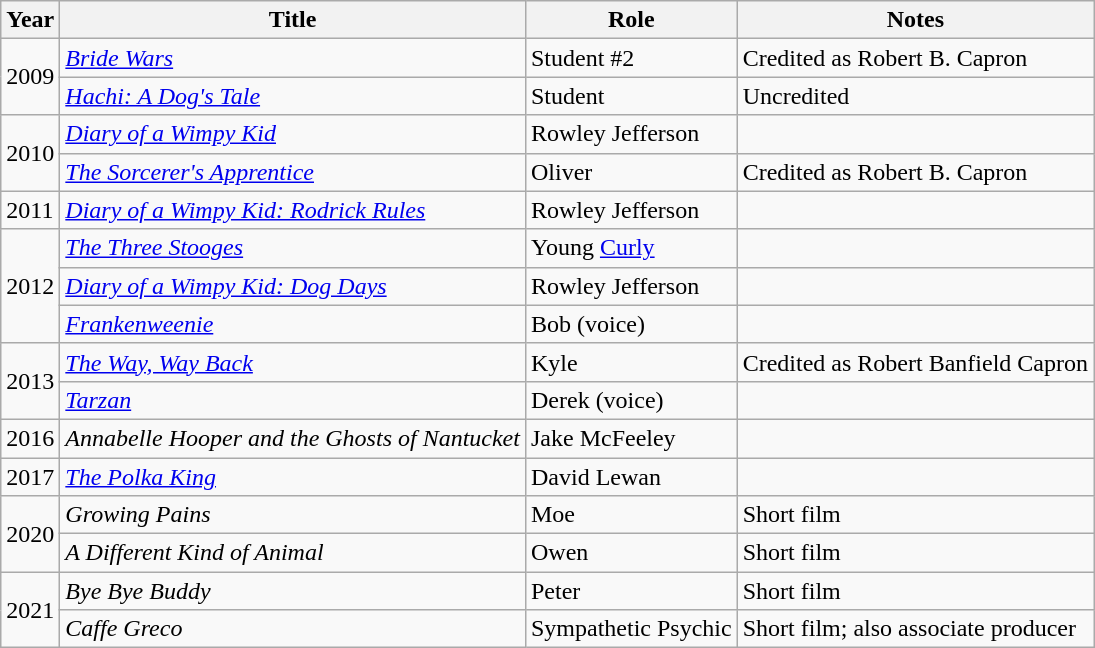<table class="wikitable sortable">
<tr>
<th>Year</th>
<th>Title</th>
<th>Role</th>
<th>Notes</th>
</tr>
<tr>
<td rowspan="2">2009</td>
<td><em><a href='#'>Bride Wars</a></em></td>
<td>Student #2</td>
<td>Credited as Robert B. Capron</td>
</tr>
<tr>
<td><em><a href='#'>Hachi: A Dog's Tale</a></em></td>
<td>Student</td>
<td>Uncredited</td>
</tr>
<tr>
<td rowspan="2">2010</td>
<td><em><a href='#'>Diary of a Wimpy Kid</a></em></td>
<td>Rowley Jefferson</td>
<td></td>
</tr>
<tr>
<td><em><a href='#'>The Sorcerer's Apprentice</a></em></td>
<td>Oliver</td>
<td>Credited as Robert B. Capron</td>
</tr>
<tr>
<td>2011</td>
<td><em><a href='#'>Diary of a Wimpy Kid: Rodrick Rules</a></em></td>
<td>Rowley Jefferson</td>
<td></td>
</tr>
<tr>
<td rowspan="3">2012</td>
<td><em><a href='#'>The Three Stooges</a></em></td>
<td>Young <a href='#'>Curly</a></td>
<td></td>
</tr>
<tr>
<td><em><a href='#'>Diary of a Wimpy Kid: Dog Days</a></em></td>
<td>Rowley Jefferson</td>
<td></td>
</tr>
<tr>
<td><em><a href='#'>Frankenweenie</a></em></td>
<td>Bob (voice)</td>
<td></td>
</tr>
<tr>
<td rowspan="2">2013</td>
<td><em><a href='#'>The Way, Way Back</a></em></td>
<td>Kyle</td>
<td>Credited as Robert Banfield Capron</td>
</tr>
<tr>
<td><em><a href='#'>Tarzan</a></em></td>
<td>Derek (voice)</td>
<td></td>
</tr>
<tr>
<td>2016</td>
<td><em>Annabelle Hooper and the Ghosts of Nantucket</em></td>
<td>Jake McFeeley</td>
<td></td>
</tr>
<tr>
<td>2017</td>
<td><em><a href='#'>The Polka King</a></em></td>
<td>David Lewan</td>
<td></td>
</tr>
<tr>
<td rowspan="2">2020</td>
<td><em>Growing Pains</em></td>
<td>Moe</td>
<td>Short film</td>
</tr>
<tr>
<td><em>A Different Kind of Animal</em></td>
<td>Owen</td>
<td>Short film</td>
</tr>
<tr>
<td rowspan="2">2021</td>
<td><em>Bye Bye Buddy</em></td>
<td>Peter</td>
<td>Short film</td>
</tr>
<tr>
<td><em>Caffe Greco</em></td>
<td>Sympathetic Psychic</td>
<td>Short film; also associate producer</td>
</tr>
</table>
